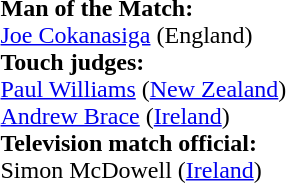<table style="width:100%">
<tr>
<td><br><strong>Man of the Match:</strong>
<br><a href='#'>Joe Cokanasiga</a> (England)<br><strong>Touch judges:</strong>
<br><a href='#'>Paul Williams</a> (<a href='#'>New Zealand</a>)
<br><a href='#'>Andrew Brace</a> (<a href='#'>Ireland</a>)
<br><strong>Television match official:</strong>
<br>Simon McDowell (<a href='#'>Ireland</a>)</td>
</tr>
</table>
